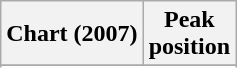<table class="wikitable sortable plainrowheaders" style="text-align:center">
<tr>
<th scope="col">Chart (2007)</th>
<th scope="col">Peak<br>position</th>
</tr>
<tr>
</tr>
<tr>
</tr>
<tr>
</tr>
<tr>
</tr>
</table>
